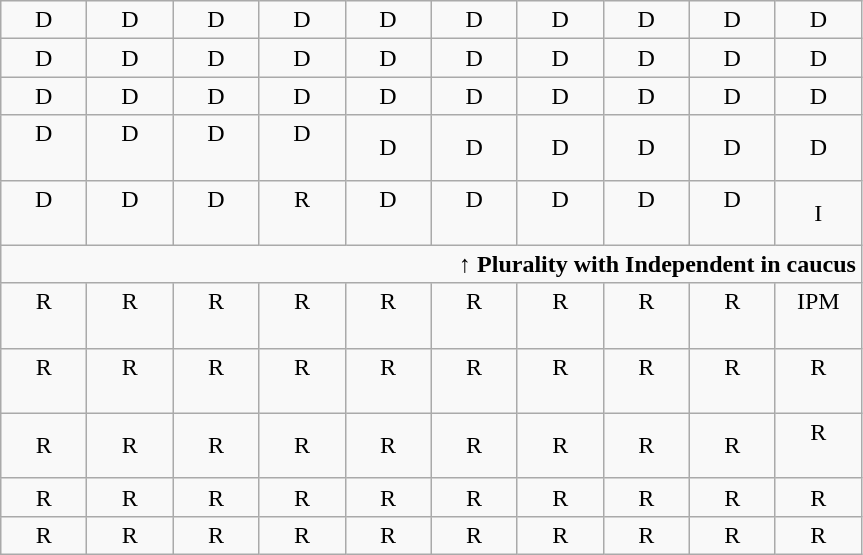<table class="wikitable" style="text-align:center;">
<tr>
<td>D</td>
<td>D</td>
<td>D</td>
<td>D</td>
<td>D</td>
<td>D</td>
<td>D</td>
<td>D</td>
<td>D</td>
<td>D</td>
</tr>
<tr>
<td width=50px >D</td>
<td width=50px >D</td>
<td width=50px >D</td>
<td width=50px >D</td>
<td width=50px >D</td>
<td width=50px >D</td>
<td width=50px >D</td>
<td width=50px >D</td>
<td width=50px >D</td>
<td width=50px >D</td>
</tr>
<tr>
<td>D</td>
<td>D</td>
<td>D</td>
<td>D</td>
<td>D</td>
<td>D</td>
<td>D</td>
<td>D</td>
<td>D</td>
<td>D</td>
</tr>
<tr>
<td>D<br><br></td>
<td>D<br><br></td>
<td>D<br><br></td>
<td>D<br><br></td>
<td>D</td>
<td>D</td>
<td>D</td>
<td>D</td>
<td>D</td>
<td>D</td>
</tr>
<tr>
<td>D<br><br></td>
<td>D<br><br></td>
<td>D<br><br></td>
<td>R<br><br></td>
<td>D<br><br></td>
<td>D<br><br></td>
<td>D<br><br></td>
<td>D<br><br></td>
<td>D<br><br></td>
<td>I</td>
</tr>
<tr>
<td colspan=10 style="text-align:right"><strong>↑ Plurality with Independent in caucus</strong></td>
</tr>
<tr>
<td>R<br><br></td>
<td>R<br><br></td>
<td>R<br><br></td>
<td>R<br><br></td>
<td>R<br><br></td>
<td>R<br><br></td>
<td>R<br><br></td>
<td>R<br><br></td>
<td>R<br><br></td>
<td>IPM<br><br></td>
</tr>
<tr>
<td>R<br><br></td>
<td>R<br><br></td>
<td>R<br><br></td>
<td>R<br><br></td>
<td>R<br><br></td>
<td>R<br><br></td>
<td>R<br><br></td>
<td>R<br><br></td>
<td>R<br><br></td>
<td>R<br><br></td>
</tr>
<tr>
<td>R</td>
<td>R</td>
<td>R</td>
<td>R</td>
<td>R</td>
<td>R</td>
<td>R</td>
<td>R</td>
<td>R</td>
<td>R<br><br></td>
</tr>
<tr>
<td>R</td>
<td>R</td>
<td>R</td>
<td>R</td>
<td>R</td>
<td>R</td>
<td>R</td>
<td>R</td>
<td>R</td>
<td>R</td>
</tr>
<tr>
<td>R</td>
<td>R</td>
<td>R</td>
<td>R</td>
<td>R</td>
<td>R</td>
<td>R</td>
<td>R</td>
<td>R</td>
<td>R</td>
</tr>
</table>
